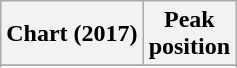<table class="wikitable sortable plainrowheaders" style="text-align:center;">
<tr>
<th>Chart (2017)</th>
<th>Peak<br>position</th>
</tr>
<tr>
</tr>
<tr>
</tr>
<tr>
</tr>
<tr>
</tr>
<tr>
</tr>
<tr>
</tr>
<tr>
</tr>
<tr>
</tr>
</table>
